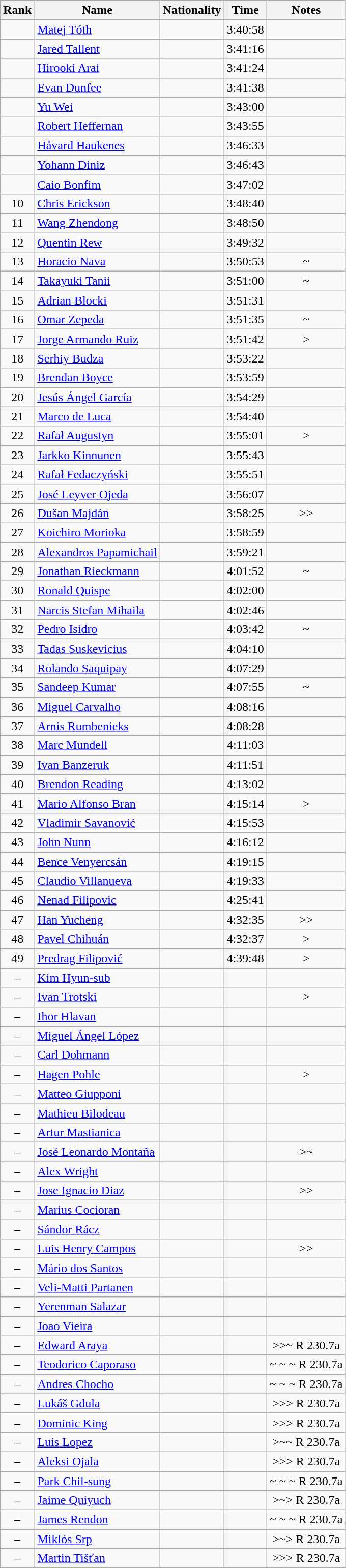<table class="wikitable sortable" style="text-align:center">
<tr>
<th>Rank</th>
<th>Name</th>
<th>Nationality</th>
<th>Time</th>
<th>Notes</th>
</tr>
<tr>
<td></td>
<td align=left><a href='#'>Matej Tóth</a></td>
<td align=left></td>
<td>3:40:58</td>
<td></td>
</tr>
<tr>
<td></td>
<td align=left><a href='#'>Jared Tallent</a></td>
<td align=left></td>
<td>3:41:16</td>
<td></td>
</tr>
<tr>
<td></td>
<td align=left><a href='#'>Hirooki Arai</a></td>
<td align=left></td>
<td>3:41:24</td>
<td></td>
</tr>
<tr>
<td></td>
<td align=left><a href='#'>Evan Dunfee</a></td>
<td align=left></td>
<td>3:41:38</td>
<td></td>
</tr>
<tr>
<td></td>
<td align=left><a href='#'>Yu Wei</a></td>
<td align=left></td>
<td>3:43:00</td>
<td></td>
</tr>
<tr>
<td></td>
<td align=left><a href='#'>Robert Heffernan</a></td>
<td align=left></td>
<td>3:43:55</td>
<td></td>
</tr>
<tr>
<td></td>
<td align=left><a href='#'>Håvard Haukenes</a></td>
<td align=left></td>
<td>3:46:33</td>
<td></td>
</tr>
<tr>
<td></td>
<td align=left><a href='#'>Yohann Diniz</a></td>
<td align=left></td>
<td>3:46:43</td>
<td></td>
</tr>
<tr>
<td></td>
<td align=left><a href='#'>Caio Bonfim</a></td>
<td align=left></td>
<td>3:47:02</td>
<td></td>
</tr>
<tr>
<td>10</td>
<td align=left><a href='#'>Chris Erickson</a></td>
<td align=left></td>
<td>3:48:40</td>
<td></td>
</tr>
<tr>
<td>11</td>
<td align=left><a href='#'>Wang Zhendong</a></td>
<td align=left></td>
<td>3:48:50</td>
<td></td>
</tr>
<tr>
<td>12</td>
<td align=left><a href='#'>Quentin Rew</a></td>
<td align=left></td>
<td>3:49:32</td>
<td></td>
</tr>
<tr>
<td>13</td>
<td align=left><a href='#'>Horacio Nava</a></td>
<td align=left></td>
<td>3:50:53</td>
<td>~</td>
</tr>
<tr>
<td>14</td>
<td align=left><a href='#'>Takayuki Tanii</a></td>
<td align=left></td>
<td>3:51:00</td>
<td>~</td>
</tr>
<tr>
<td>15</td>
<td align=left><a href='#'>Adrian Blocki</a></td>
<td align=left></td>
<td>3:51:31</td>
<td></td>
</tr>
<tr>
<td>16</td>
<td align=left><a href='#'>Omar Zepeda</a></td>
<td align=left></td>
<td>3:51:35</td>
<td>~</td>
</tr>
<tr>
<td>17</td>
<td align=left><a href='#'>Jorge Armando Ruiz</a></td>
<td align=left></td>
<td>3:51:42</td>
<td>> </td>
</tr>
<tr>
<td>18</td>
<td align=left><a href='#'>Serhiy Budza</a></td>
<td align=left></td>
<td>3:53:22</td>
<td></td>
</tr>
<tr>
<td>19</td>
<td align=left><a href='#'>Brendan Boyce</a></td>
<td align=left></td>
<td>3:53:59</td>
<td></td>
</tr>
<tr>
<td>20</td>
<td align=left><a href='#'>Jesús Ángel García</a></td>
<td align=left></td>
<td>3:54:29</td>
<td></td>
</tr>
<tr>
<td>21</td>
<td align=left><a href='#'>Marco de Luca</a></td>
<td align=left></td>
<td>3:54:40</td>
<td></td>
</tr>
<tr>
<td>22</td>
<td align=left><a href='#'>Rafał Augustyn</a></td>
<td align=left></td>
<td>3:55:01</td>
<td>></td>
</tr>
<tr>
<td>23</td>
<td align=left><a href='#'>Jarkko Kinnunen</a></td>
<td align=left></td>
<td>3:55:43</td>
<td></td>
</tr>
<tr>
<td>24</td>
<td align=left><a href='#'>Rafał Fedaczyński</a></td>
<td align=left></td>
<td>3:55:51</td>
<td></td>
</tr>
<tr>
<td>25</td>
<td align=left><a href='#'>José Leyver Ojeda</a></td>
<td align=left></td>
<td>3:56:07</td>
<td></td>
</tr>
<tr>
<td>26</td>
<td align=left><a href='#'>Dušan Majdán</a></td>
<td align=left></td>
<td>3:58:25</td>
<td>>> </td>
</tr>
<tr>
<td>27</td>
<td align=left><a href='#'>Koichiro Morioka</a></td>
<td align=left></td>
<td>3:58:59</td>
<td></td>
</tr>
<tr>
<td>28</td>
<td align=left><a href='#'>Alexandros Papamichail</a></td>
<td align=left></td>
<td>3:59:21</td>
<td></td>
</tr>
<tr>
<td>29</td>
<td align=left><a href='#'>Jonathan Rieckmann</a></td>
<td align=left></td>
<td>4:01:52</td>
<td>~</td>
</tr>
<tr>
<td>30</td>
<td align=left><a href='#'>Ronald Quispe</a></td>
<td align=left></td>
<td>4:02:00</td>
<td></td>
</tr>
<tr>
<td>31</td>
<td align=left><a href='#'>Narcis Stefan Mihaila</a></td>
<td align=left></td>
<td>4:02:46</td>
<td></td>
</tr>
<tr>
<td>32</td>
<td align=left><a href='#'>Pedro Isidro</a></td>
<td align=left></td>
<td>4:03:42</td>
<td>~</td>
</tr>
<tr>
<td>33</td>
<td align=left><a href='#'>Tadas Suskevicius</a></td>
<td align=left></td>
<td>4:04:10</td>
<td></td>
</tr>
<tr>
<td>34</td>
<td align=left><a href='#'>Rolando Saquipay</a></td>
<td align=left></td>
<td>4:07:29</td>
<td></td>
</tr>
<tr>
<td>35</td>
<td align=left><a href='#'>Sandeep Kumar</a></td>
<td align=left></td>
<td>4:07:55</td>
<td>~</td>
</tr>
<tr>
<td>36</td>
<td align=left><a href='#'>Miguel Carvalho</a></td>
<td align=left></td>
<td>4:08:16</td>
<td></td>
</tr>
<tr>
<td>37</td>
<td align=left><a href='#'>Arnis Rumbenieks</a></td>
<td align=left></td>
<td>4:08:28</td>
<td></td>
</tr>
<tr>
<td>38</td>
<td align=left><a href='#'>Marc Mundell</a></td>
<td align=left></td>
<td>4:11:03</td>
<td></td>
</tr>
<tr>
<td>39</td>
<td align=left><a href='#'>Ivan Banzeruk</a></td>
<td align=left></td>
<td>4:11:51</td>
<td></td>
</tr>
<tr>
<td>40</td>
<td align=left><a href='#'>Brendon Reading</a></td>
<td align=left></td>
<td>4:13:02</td>
<td></td>
</tr>
<tr>
<td>41</td>
<td align=left><a href='#'>Mario Alfonso Bran</a></td>
<td align=left></td>
<td>4:15:14</td>
<td>></td>
</tr>
<tr>
<td>42</td>
<td align=left><a href='#'>Vladimir Savanović</a></td>
<td align=left></td>
<td>4:15:53</td>
<td></td>
</tr>
<tr>
<td>43</td>
<td align=left><a href='#'>John Nunn</a></td>
<td align=left></td>
<td>4:16:12</td>
<td></td>
</tr>
<tr>
<td>44</td>
<td align=left><a href='#'>Bence Venyercsán</a></td>
<td align=left></td>
<td>4:19:15</td>
<td></td>
</tr>
<tr>
<td>45</td>
<td align=left><a href='#'>Claudio Villanueva</a></td>
<td align=left></td>
<td>4:19:33</td>
<td></td>
</tr>
<tr>
<td>46</td>
<td align=left><a href='#'>Nenad Filipovic</a></td>
<td align=left></td>
<td>4:25:41</td>
<td></td>
</tr>
<tr>
<td>47</td>
<td align=left><a href='#'>Han Yucheng</a></td>
<td align=left></td>
<td>4:32:35</td>
<td>>></td>
</tr>
<tr>
<td>48</td>
<td align=left><a href='#'>Pavel Chihuán</a></td>
<td align=left></td>
<td>4:32:37</td>
<td>></td>
</tr>
<tr>
<td>49</td>
<td align=left><a href='#'>Predrag Filipović</a></td>
<td align=left></td>
<td>4:39:48</td>
<td>></td>
</tr>
<tr>
<td>–</td>
<td align=left><a href='#'>Kim Hyun-sub</a></td>
<td align=left></td>
<td></td>
<td></td>
</tr>
<tr>
<td>–</td>
<td align=left><a href='#'>Ivan Trotski</a></td>
<td align=left></td>
<td></td>
<td>></td>
</tr>
<tr>
<td>–</td>
<td align=left><a href='#'>Ihor Hlavan</a></td>
<td align=left></td>
<td></td>
<td></td>
</tr>
<tr>
<td>–</td>
<td align=left><a href='#'>Miguel Ángel López</a></td>
<td align=left></td>
<td></td>
<td></td>
</tr>
<tr>
<td>–</td>
<td align=left><a href='#'>Carl Dohmann</a></td>
<td align=left></td>
<td></td>
<td></td>
</tr>
<tr>
<td>–</td>
<td align=left><a href='#'>Hagen Pohle</a></td>
<td align=left></td>
<td></td>
<td>></td>
</tr>
<tr>
<td>–</td>
<td align=left><a href='#'>Matteo Giupponi</a></td>
<td align=left></td>
<td></td>
<td></td>
</tr>
<tr>
<td>–</td>
<td align=left><a href='#'>Mathieu Bilodeau</a></td>
<td align=left></td>
<td></td>
<td></td>
</tr>
<tr>
<td>–</td>
<td align=left><a href='#'>Artur Mastianica</a></td>
<td align=left></td>
<td></td>
<td></td>
</tr>
<tr>
<td>–</td>
<td align=left><a href='#'>José Leonardo Montaña</a></td>
<td align=left></td>
<td></td>
<td>>~</td>
</tr>
<tr>
<td>–</td>
<td align=left><a href='#'>Alex Wright</a></td>
<td align=left></td>
<td></td>
<td></td>
</tr>
<tr>
<td>–</td>
<td align=left><a href='#'>Jose Ignacio Diaz</a></td>
<td align=left></td>
<td></td>
<td>>></td>
</tr>
<tr>
<td>–</td>
<td align=left><a href='#'>Marius Cocioran</a></td>
<td align=left></td>
<td></td>
<td></td>
</tr>
<tr>
<td>–</td>
<td align=left><a href='#'>Sándor Rácz</a></td>
<td align=left></td>
<td></td>
<td></td>
</tr>
<tr>
<td>–</td>
<td align=left><a href='#'>Luis Henry Campos</a></td>
<td align=left></td>
<td></td>
<td>>></td>
</tr>
<tr>
<td>–</td>
<td align=left><a href='#'>Mário dos Santos</a></td>
<td align=left></td>
<td></td>
<td></td>
</tr>
<tr>
<td>–</td>
<td align=left><a href='#'>Veli-Matti Partanen</a></td>
<td align=left></td>
<td></td>
<td></td>
</tr>
<tr>
<td>–</td>
<td align=left><a href='#'>Yerenman Salazar</a></td>
<td align=left></td>
<td></td>
<td></td>
</tr>
<tr>
<td>–</td>
<td align=left><a href='#'>Joao Vieira</a></td>
<td align=left></td>
<td></td>
<td></td>
</tr>
<tr>
<td>–</td>
<td align=left><a href='#'>Edward Araya</a></td>
<td align=left></td>
<td></td>
<td>>>~ R 230.7a</td>
</tr>
<tr>
<td>–</td>
<td align=left><a href='#'>Teodorico Caporaso</a></td>
<td align=left></td>
<td></td>
<td>~ ~ ~ R 230.7a</td>
</tr>
<tr>
<td>–</td>
<td align=left><a href='#'>Andres Chocho</a></td>
<td align=left></td>
<td></td>
<td>~ ~ ~ R 230.7a</td>
</tr>
<tr>
<td>–</td>
<td align=left><a href='#'>Lukáš Gdula</a></td>
<td align=left></td>
<td></td>
<td>>>> R 230.7a</td>
</tr>
<tr>
<td>–</td>
<td align=left><a href='#'>Dominic King</a></td>
<td align=left></td>
<td></td>
<td>>>> R 230.7a</td>
</tr>
<tr>
<td>–</td>
<td align=left><a href='#'>Luis Lopez</a></td>
<td align=left></td>
<td></td>
<td>>~~ R 230.7a</td>
</tr>
<tr>
<td>–</td>
<td align=left><a href='#'>Aleksi Ojala</a></td>
<td align=left></td>
<td></td>
<td>>>> R 230.7a</td>
</tr>
<tr>
<td>–</td>
<td align=left><a href='#'>Park Chil-sung</a></td>
<td align=left></td>
<td></td>
<td>~ ~ ~ R 230.7a</td>
</tr>
<tr>
<td>–</td>
<td align=left><a href='#'>Jaime Quiyuch</a></td>
<td align=left></td>
<td></td>
<td>>~> R 230.7a</td>
</tr>
<tr>
<td>–</td>
<td align=left><a href='#'>James Rendon</a></td>
<td align=left></td>
<td></td>
<td>~ ~ ~ R 230.7a</td>
</tr>
<tr>
<td>–</td>
<td align=left><a href='#'>Miklós Srp</a></td>
<td align=left></td>
<td></td>
<td>>~> R 230.7a</td>
</tr>
<tr>
<td>–</td>
<td align=left><a href='#'>Martin Tišťan</a></td>
<td align=left></td>
<td></td>
<td>>>> R 230.7a</td>
</tr>
</table>
